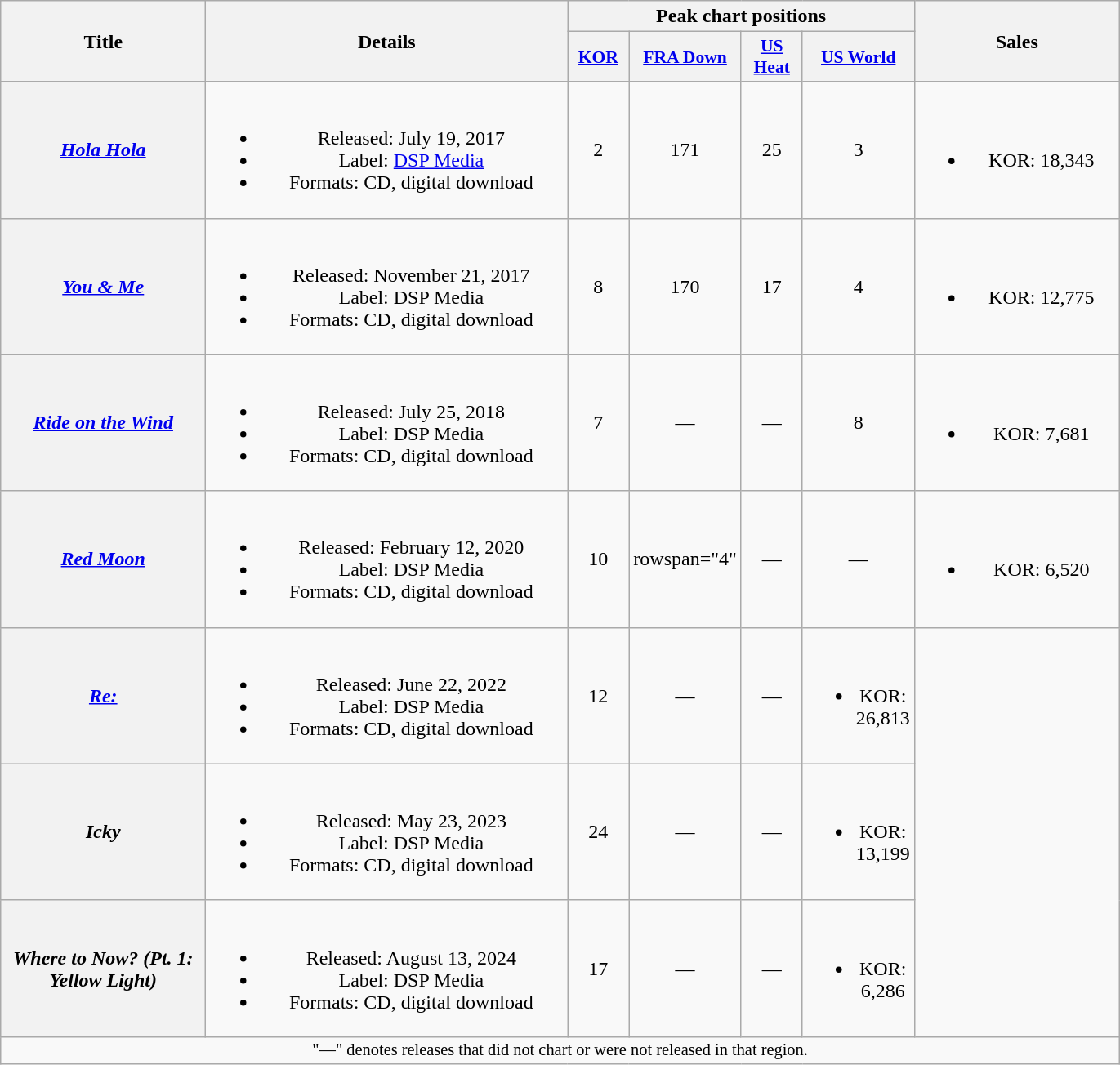<table class="wikitable plainrowheaders" style="text-align:center;">
<tr>
<th rowspan="2" style="width:10em;">Title</th>
<th rowspan="2" style="width:18em;">Details</th>
<th colspan="4">Peak chart positions</th>
<th rowspan="2" style="width:10em;">Sales</th>
</tr>
<tr>
<th scope="col" style="width:3em;font-size:90%;"><a href='#'>KOR</a><br></th>
<th scope="col" style="width:3.5em;font-size:90%;"><a href='#'>FRA Down</a><br></th>
<th scope="col" style="width:3em;font-size:90%;"><a href='#'>US Heat</a><br></th>
<th scope="col" style="width:3em;font-size:90%;"><a href='#'>US World</a><br></th>
</tr>
<tr>
<th scope="row"><em><a href='#'>Hola Hola</a></em></th>
<td><br><ul><li>Released: July 19, 2017</li><li>Label: <a href='#'>DSP Media</a></li><li>Formats: CD, digital download</li></ul></td>
<td>2</td>
<td>171</td>
<td>25</td>
<td>3</td>
<td><br><ul><li>KOR: 18,343</li></ul></td>
</tr>
<tr>
<th scope="row"><em><a href='#'>You & Me</a></em></th>
<td><br><ul><li>Released: November 21, 2017</li><li>Label: DSP Media</li><li>Formats: CD, digital download</li></ul></td>
<td>8</td>
<td>170</td>
<td>17</td>
<td>4</td>
<td><br><ul><li>KOR: 12,775</li></ul></td>
</tr>
<tr>
<th scope="row"><em><a href='#'>Ride on the Wind</a></em></th>
<td><br><ul><li>Released: July 25, 2018</li><li>Label: DSP Media</li><li>Formats: CD, digital download</li></ul></td>
<td>7</td>
<td>—</td>
<td>—</td>
<td>8</td>
<td><br><ul><li>KOR: 7,681</li></ul></td>
</tr>
<tr>
<th scope="row"><em><a href='#'>Red Moon</a></em></th>
<td><br><ul><li>Released: February 12, 2020</li><li>Label: DSP Media</li><li>Formats: CD, digital download</li></ul></td>
<td>10</td>
<td>rowspan="4" </td>
<td>—</td>
<td>—</td>
<td><br><ul><li>KOR: 6,520</li></ul></td>
</tr>
<tr>
<th scope="row"><a href='#'><em>Re:</em></a></th>
<td><br><ul><li>Released: June 22, 2022</li><li>Label: DSP Media</li><li>Formats: CD, digital download</li></ul></td>
<td>12</td>
<td>—</td>
<td>—</td>
<td><br><ul><li>KOR: 26,813</li></ul></td>
</tr>
<tr>
<th scope="row"><em>Icky</em></th>
<td><br><ul><li>Released: May 23, 2023</li><li>Label: DSP Media</li><li>Formats: CD, digital download</li></ul></td>
<td>24</td>
<td>—</td>
<td>—</td>
<td><br><ul><li>KOR: 13,199</li></ul></td>
</tr>
<tr>
<th scope="row"><em>Where to Now? (Pt. 1: Yellow Light)</em></th>
<td><br><ul><li>Released: August 13, 2024</li><li>Label: DSP Media</li><li>Formats: CD, digital download</li></ul></td>
<td>17</td>
<td>—</td>
<td>—</td>
<td><br><ul><li>KOR: 6,286</li></ul></td>
</tr>
<tr>
<td colspan="7" style="font-size:85%;">"—" denotes releases that did not chart or were not released in that region.</td>
</tr>
</table>
